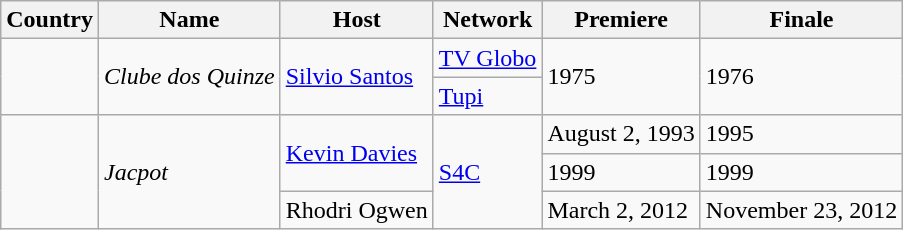<table class="wikitable">
<tr>
<th>Country</th>
<th>Name</th>
<th>Host</th>
<th>Network</th>
<th>Premiere</th>
<th>Finale</th>
</tr>
<tr>
<td rowspan="2"></td>
<td rowspan="2"><em>Clube dos Quinze</em></td>
<td rowspan="2"><a href='#'>Silvio Santos</a></td>
<td><a href='#'>TV Globo</a></td>
<td rowspan="2">1975</td>
<td rowspan="2">1976</td>
</tr>
<tr>
<td><a href='#'>Tupi</a></td>
</tr>
<tr>
<td rowspan="3"></td>
<td rowspan="3"><em>Jacpot</em></td>
<td rowspan="2"><a href='#'>Kevin Davies</a></td>
<td rowspan="3"><a href='#'>S4C</a></td>
<td>August 2, 1993</td>
<td>1995</td>
</tr>
<tr>
<td>1999</td>
<td>1999</td>
</tr>
<tr>
<td>Rhodri Ogwen</td>
<td>March 2, 2012</td>
<td>November 23, 2012</td>
</tr>
</table>
